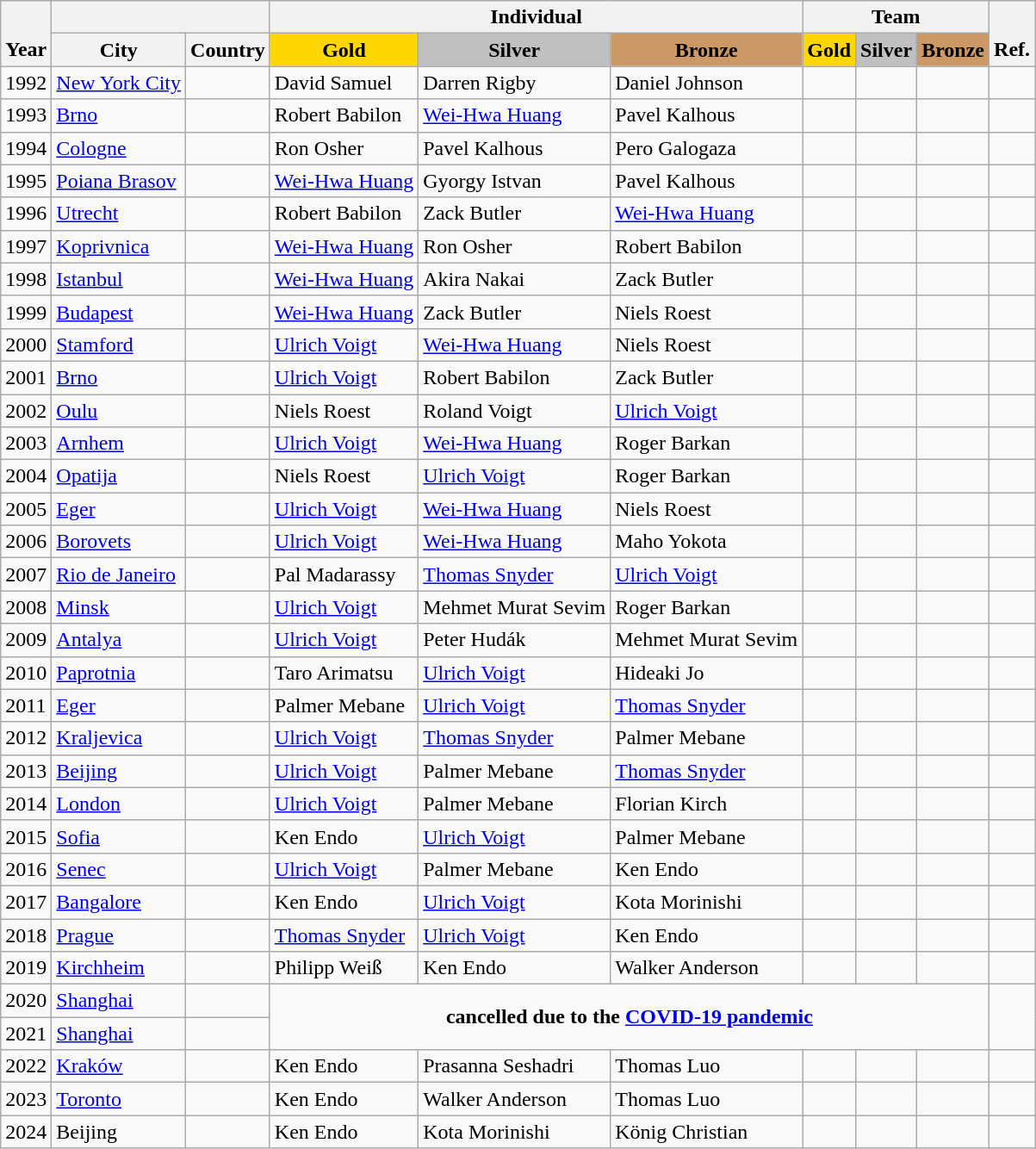<table class="wikitable sortable">
<tr class="sortbottom">
<th style="border-bottom: 0px"></th>
<th colspan="2"></th>
<th colspan="3" align=center><strong>Individual</strong></th>
<th colspan="3" align=center><strong>Team</strong></th>
<th style="border-bottom: 0px"></th>
</tr>
<tr>
<th style="border-top: 0px">Year</th>
<th>City</th>
<th>Country</th>
<th style="background:gold;">Gold</th>
<th style="background:silver;">Silver</th>
<th style="background:#cc9966;">Bronze</th>
<th style="background:gold;">Gold</th>
<th style="background:silver;">Silver</th>
<th style="background:#cc9966;">Bronze</th>
<th style="border-top: 0px" class="unsortable">Ref.</th>
</tr>
<tr>
<td>1992</td>
<td><a href='#'>New York City</a></td>
<td></td>
<td> David Samuel</td>
<td> Darren Rigby</td>
<td> Daniel Johnson</td>
<td></td>
<td></td>
<td></td>
<td></td>
</tr>
<tr>
<td>1993</td>
<td><a href='#'>Brno</a></td>
<td></td>
<td> Robert Babilon</td>
<td> <a href='#'>Wei-Hwa Huang</a></td>
<td> Pavel Kalhous</td>
<td></td>
<td></td>
<td></td>
<td></td>
</tr>
<tr>
<td>1994</td>
<td><a href='#'>Cologne</a></td>
<td></td>
<td> Ron Osher</td>
<td> Pavel Kalhous</td>
<td> Pero Galogaza</td>
<td></td>
<td></td>
<td></td>
<td></td>
</tr>
<tr>
<td>1995</td>
<td><a href='#'>Poiana Brasov</a></td>
<td></td>
<td> <a href='#'>Wei-Hwa Huang</a></td>
<td> Gyorgy Istvan</td>
<td> Pavel Kalhous</td>
<td></td>
<td></td>
<td></td>
<td></td>
</tr>
<tr>
<td>1996</td>
<td><a href='#'>Utrecht</a></td>
<td></td>
<td> Robert Babilon</td>
<td> Zack Butler</td>
<td> <a href='#'>Wei-Hwa Huang</a></td>
<td></td>
<td></td>
<td></td>
<td></td>
</tr>
<tr>
<td>1997</td>
<td><a href='#'>Koprivnica</a></td>
<td></td>
<td> <a href='#'>Wei-Hwa Huang</a></td>
<td> Ron Osher</td>
<td> Robert Babilon</td>
<td></td>
<td></td>
<td></td>
<td></td>
</tr>
<tr>
<td>1998</td>
<td><a href='#'>Istanbul</a></td>
<td></td>
<td> <a href='#'>Wei-Hwa Huang</a></td>
<td> Akira Nakai</td>
<td> Zack Butler</td>
<td></td>
<td></td>
<td></td>
<td></td>
</tr>
<tr>
<td>1999</td>
<td><a href='#'>Budapest</a></td>
<td></td>
<td> <a href='#'>Wei-Hwa Huang</a></td>
<td> Zack Butler</td>
<td> Niels Roest</td>
<td></td>
<td></td>
<td></td>
<td></td>
</tr>
<tr>
<td>2000</td>
<td><a href='#'>Stamford</a></td>
<td></td>
<td> <a href='#'>Ulrich Voigt</a></td>
<td> <a href='#'>Wei-Hwa Huang</a></td>
<td> Niels Roest</td>
<td></td>
<td></td>
<td></td>
<td></td>
</tr>
<tr>
<td>2001</td>
<td><a href='#'>Brno</a></td>
<td></td>
<td> <a href='#'>Ulrich Voigt</a></td>
<td> Robert Babilon</td>
<td> Zack Butler</td>
<td></td>
<td></td>
<td></td>
<td></td>
</tr>
<tr>
<td>2002</td>
<td><a href='#'>Oulu</a></td>
<td></td>
<td> Niels Roest</td>
<td> Roland Voigt</td>
<td> <a href='#'>Ulrich Voigt</a></td>
<td></td>
<td></td>
<td></td>
<td></td>
</tr>
<tr>
<td>2003</td>
<td><a href='#'>Arnhem</a></td>
<td></td>
<td> <a href='#'>Ulrich Voigt</a></td>
<td> <a href='#'>Wei-Hwa Huang</a></td>
<td> Roger Barkan</td>
<td></td>
<td></td>
<td></td>
<td></td>
</tr>
<tr>
<td>2004</td>
<td><a href='#'>Opatija</a></td>
<td></td>
<td> Niels Roest</td>
<td> <a href='#'>Ulrich Voigt</a></td>
<td> Roger Barkan</td>
<td></td>
<td></td>
<td></td>
<td></td>
</tr>
<tr>
<td>2005</td>
<td><a href='#'>Eger</a></td>
<td></td>
<td> <a href='#'>Ulrich Voigt</a></td>
<td> <a href='#'>Wei-Hwa Huang</a></td>
<td> Niels Roest</td>
<td></td>
<td></td>
<td></td>
<td></td>
</tr>
<tr>
<td>2006</td>
<td><a href='#'>Borovets</a></td>
<td></td>
<td> <a href='#'>Ulrich Voigt</a></td>
<td> <a href='#'>Wei-Hwa Huang</a></td>
<td> Maho Yokota</td>
<td></td>
<td></td>
<td></td>
<td></td>
</tr>
<tr>
<td>2007</td>
<td><a href='#'>Rio de Janeiro</a></td>
<td></td>
<td> Pal Madarassy</td>
<td> <a href='#'>Thomas Snyder</a></td>
<td> <a href='#'>Ulrich Voigt</a></td>
<td></td>
<td></td>
<td></td>
<td></td>
</tr>
<tr>
<td>2008</td>
<td><a href='#'>Minsk</a></td>
<td></td>
<td> <a href='#'>Ulrich Voigt</a></td>
<td> Mehmet Murat Sevim</td>
<td> Roger Barkan</td>
<td></td>
<td></td>
<td></td>
<td></td>
</tr>
<tr>
<td>2009</td>
<td><a href='#'>Antalya</a></td>
<td></td>
<td> <a href='#'>Ulrich Voigt</a></td>
<td> Peter Hudák</td>
<td> Mehmet Murat Sevim</td>
<td></td>
<td></td>
<td></td>
<td></td>
</tr>
<tr>
<td>2010</td>
<td><a href='#'>Paprotnia</a></td>
<td></td>
<td> Taro Arimatsu</td>
<td> <a href='#'>Ulrich Voigt</a></td>
<td> Hideaki Jo</td>
<td></td>
<td></td>
<td></td>
<td></td>
</tr>
<tr>
<td>2011</td>
<td><a href='#'>Eger</a></td>
<td></td>
<td> Palmer Mebane</td>
<td> <a href='#'>Ulrich Voigt</a></td>
<td> <a href='#'>Thomas Snyder</a></td>
<td></td>
<td></td>
<td></td>
<td></td>
</tr>
<tr>
<td>2012</td>
<td><a href='#'>Kraljevica</a></td>
<td></td>
<td> <a href='#'>Ulrich Voigt</a></td>
<td> <a href='#'>Thomas Snyder</a></td>
<td> Palmer Mebane</td>
<td></td>
<td></td>
<td></td>
<td></td>
</tr>
<tr>
<td>2013</td>
<td><a href='#'>Beijing</a></td>
<td></td>
<td> <a href='#'>Ulrich Voigt</a></td>
<td> Palmer Mebane</td>
<td> <a href='#'>Thomas Snyder</a></td>
<td></td>
<td></td>
<td></td>
<td></td>
</tr>
<tr>
<td>2014</td>
<td><a href='#'>London</a></td>
<td></td>
<td> <a href='#'>Ulrich Voigt</a></td>
<td> Palmer Mebane</td>
<td> Florian Kirch</td>
<td></td>
<td></td>
<td></td>
<td></td>
</tr>
<tr>
<td>2015</td>
<td><a href='#'>Sofia</a></td>
<td></td>
<td> Ken Endo</td>
<td> <a href='#'>Ulrich Voigt</a></td>
<td> Palmer Mebane</td>
<td></td>
<td></td>
<td></td>
<td></td>
</tr>
<tr>
<td>2016</td>
<td><a href='#'>Senec</a></td>
<td></td>
<td> <a href='#'>Ulrich Voigt</a></td>
<td> Palmer Mebane</td>
<td> Ken Endo</td>
<td></td>
<td></td>
<td></td>
<td></td>
</tr>
<tr>
<td>2017</td>
<td><a href='#'>Bangalore</a></td>
<td></td>
<td> Ken Endo</td>
<td> <a href='#'>Ulrich Voigt</a></td>
<td> Kota Morinishi</td>
<td></td>
<td></td>
<td></td>
<td></td>
</tr>
<tr>
<td>2018</td>
<td><a href='#'>Prague</a></td>
<td></td>
<td> <a href='#'>Thomas Snyder</a></td>
<td> <a href='#'>Ulrich Voigt</a></td>
<td> Ken Endo</td>
<td></td>
<td></td>
<td></td>
<td></td>
</tr>
<tr>
<td>2019</td>
<td><a href='#'>Kirchheim</a></td>
<td></td>
<td> Philipp Weiß</td>
<td> Ken Endo</td>
<td> Walker Anderson</td>
<td></td>
<td></td>
<td></td>
<td></td>
</tr>
<tr>
<td>2020</td>
<td><a href='#'>Shanghai</a></td>
<td></td>
<td rowspan=2 colspan=6 style="text-align:center"><strong>cancelled due to the <a href='#'>COVID-19 pandemic</a></strong></td>
<td rowspan=2></td>
</tr>
<tr>
<td>2021</td>
<td><a href='#'>Shanghai</a></td>
<td></td>
</tr>
<tr>
<td>2022</td>
<td><a href='#'>Kraków</a></td>
<td></td>
<td> Ken Endo</td>
<td> Prasanna Seshadri</td>
<td> Thomas Luo</td>
<td></td>
<td></td>
<td></td>
<td></td>
</tr>
<tr>
<td>2023</td>
<td><a href='#'>Toronto</a></td>
<td></td>
<td> Ken Endo</td>
<td> Walker Anderson</td>
<td> Thomas Luo</td>
<td></td>
<td></td>
<td></td>
<td></td>
</tr>
<tr>
<td>2024</td>
<td>Beijing</td>
<td></td>
<td> Ken Endo</td>
<td> Kota Morinishi</td>
<td> König Christian</td>
<td></td>
<td></td>
<td></td>
<td></td>
</tr>
</table>
